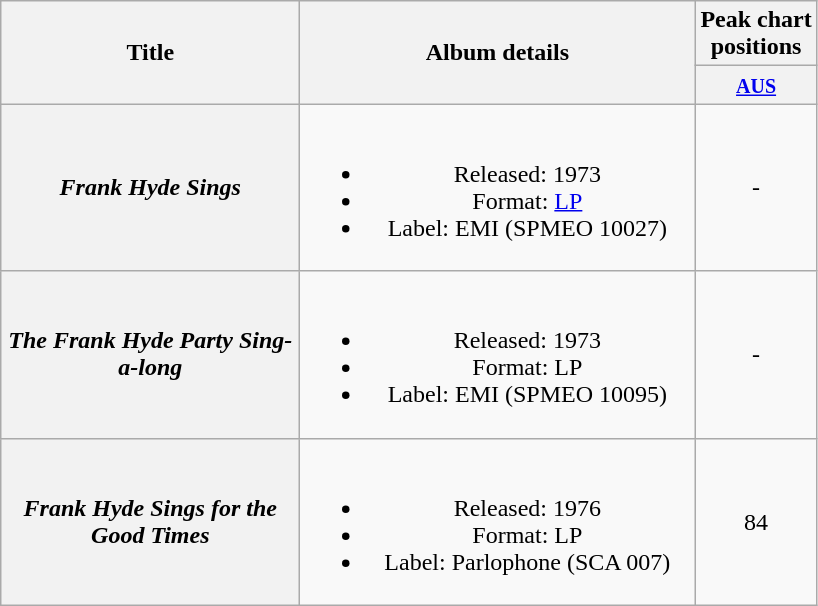<table class="wikitable plainrowheaders" style="text-align:center;" border="1">
<tr>
<th scope="col" rowspan="2" style="width:12em;">Title</th>
<th scope="col" rowspan="2" style="width:16em;">Album details</th>
<th scope="col" colspan="1">Peak chart<br>positions</th>
</tr>
<tr>
<th scope="col" style="text-align:center;"><small><a href='#'>AUS</a></small><br></th>
</tr>
<tr>
<th scope="row"><em>Frank Hyde Sings</em></th>
<td><br><ul><li>Released: 1973</li><li>Format: <a href='#'>LP</a></li><li>Label: EMI (SPMEO 10027)</li></ul></td>
<td align="center">-</td>
</tr>
<tr>
<th scope="row"><em>The Frank Hyde Party Sing-a-long</em></th>
<td><br><ul><li>Released: 1973</li><li>Format: LP</li><li>Label: EMI (SPMEO 10095)</li></ul></td>
<td align="center">-</td>
</tr>
<tr>
<th scope="row"><em>Frank Hyde Sings for the Good Times</em></th>
<td><br><ul><li>Released: 1976</li><li>Format: LP</li><li>Label: Parlophone (SCA 007)</li></ul></td>
<td align="center">84</td>
</tr>
</table>
